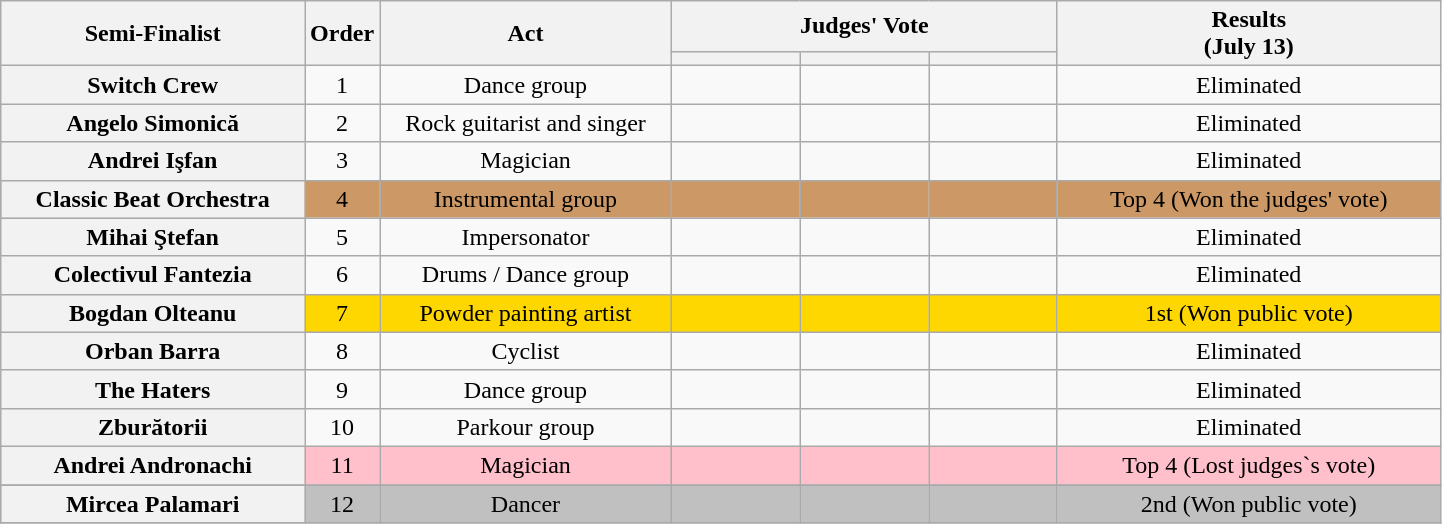<table class="wikitable plainrowheaders sortable" style="text-align:center" width="76%;">
<tr>
<th scope="col" rowspan="2" class="unsortable" style="width:17em;">Semi-Finalist</th>
<th scope="col" rowspan="2" style="width:1em;">Order</th>
<th scope="col" rowspan="2" class="unsortable" style="width:16em;">Act</th>
<th scope="col" colspan="3" class="unsortable" style="width:24em;">Judges' Vote</th>
<th scope="col" rowspan="2" style="width:23em;">Results <br> (July 13)</th>
</tr>
<tr>
<th scope="col" class="unsortable" style="width:6em;"></th>
<th scope="col" class="unsortable" style="width:6em;"></th>
<th scope="col" class="unsortable" style="width:6em;"></th>
</tr>
<tr>
<th scope="row">Switch Crew</th>
<td>1</td>
<td>Dance group</td>
<td></td>
<td></td>
<td></td>
<td>Eliminated</td>
</tr>
<tr>
<th scope="row">Angelo Simonică</th>
<td>2</td>
<td>Rock guitarist and singer</td>
<td></td>
<td></td>
<td></td>
<td>Eliminated</td>
</tr>
<tr>
<th scope="row">Andrei Işfan</th>
<td>3</td>
<td>Magician</td>
<td></td>
<td></td>
<td></td>
<td>Eliminated</td>
</tr>
<tr style="background:#c96;">
<th scope="row">Classic Beat Orchestra</th>
<td>4</td>
<td>Instrumental group</td>
<td></td>
<td></td>
<td></td>
<td>Top 4 (Won the judges' vote)</td>
</tr>
<tr>
<th scope="row">Mihai Ştefan</th>
<td>5</td>
<td>Impersonator</td>
<td></td>
<td></td>
<td></td>
<td>Eliminated</td>
</tr>
<tr>
<th scope="row">Colectivul Fantezia</th>
<td>6</td>
<td>Drums / Dance group</td>
<td></td>
<td></td>
<td></td>
<td>Eliminated</td>
</tr>
<tr style="background:gold;">
<th scope="row">Bogdan Olteanu</th>
<td>7</td>
<td>Powder painting artist</td>
<td></td>
<td></td>
<td></td>
<td>1st (Won public vote)</td>
</tr>
<tr>
<th scope="row">Orban Barra</th>
<td>8</td>
<td>Cyclist</td>
<td></td>
<td></td>
<td></td>
<td>Eliminated</td>
</tr>
<tr>
<th scope="row">The Haters</th>
<td>9</td>
<td>Dance group</td>
<td></td>
<td></td>
<td></td>
<td>Eliminated</td>
</tr>
<tr>
<th scope="row">Zburătorii</th>
<td>10</td>
<td>Parkour group</td>
<td></td>
<td></td>
<td></td>
<td>Eliminated</td>
</tr>
<tr style="background:pink;">
<th scope="row">Andrei Andronachi</th>
<td>11</td>
<td>Magician</td>
<td></td>
<td></td>
<td></td>
<td>Top 4 (Lost judges`s vote)</td>
</tr>
<tr>
</tr>
<tr style="background:silver;">
<th scope="row">Mircea Palamari</th>
<td>12</td>
<td>Dancer</td>
<td></td>
<td></td>
<td></td>
<td>2nd (Won public vote)</td>
</tr>
<tr>
</tr>
</table>
